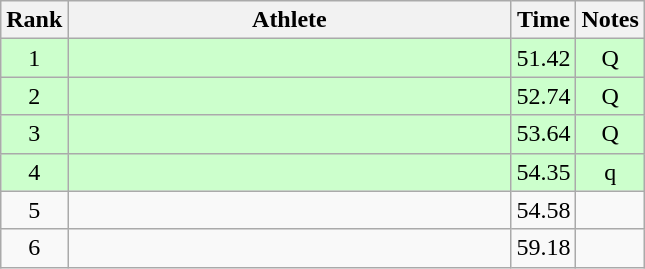<table class="wikitable" style="text-align:center">
<tr>
<th>Rank</th>
<th Style="width:18em">Athlete</th>
<th>Time</th>
<th>Notes</th>
</tr>
<tr style="background:#cfc">
<td>1</td>
<td style="text-align:left"></td>
<td>51.42</td>
<td>Q</td>
</tr>
<tr style="background:#cfc">
<td>2</td>
<td style="text-align:left"></td>
<td>52.74</td>
<td>Q</td>
</tr>
<tr style="background:#cfc">
<td>3</td>
<td style="text-align:left"></td>
<td>53.64</td>
<td>Q</td>
</tr>
<tr style="background:#cfc">
<td>4</td>
<td style="text-align:left"></td>
<td>54.35</td>
<td>q</td>
</tr>
<tr>
<td>5</td>
<td style="text-align:left"></td>
<td>54.58</td>
<td></td>
</tr>
<tr>
<td>6</td>
<td style="text-align:left"></td>
<td>59.18</td>
<td></td>
</tr>
</table>
